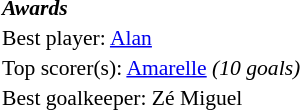<table width=100% cellspacing=1 style="font-size: 90%;">
<tr>
<td><strong><em>Awards</em></strong></td>
</tr>
<tr>
<td>Best player:  <a href='#'>Alan</a></td>
</tr>
<tr>
<td colspan=4>Top scorer(s):  <a href='#'>Amarelle</a> <em>(10 goals)</em></td>
</tr>
<tr>
<td>Best goalkeeper:  Zé Miguel</td>
</tr>
</table>
